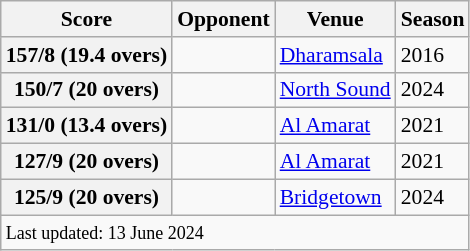<table class="wikitable"style="font-size: 90%">
<tr>
<th>Score</th>
<th>Opponent</th>
<th>Venue</th>
<th>Season</th>
</tr>
<tr>
<th>157/8 (19.4 overs)</th>
<td></td>
<td><a href='#'>Dharamsala</a></td>
<td>2016</td>
</tr>
<tr>
<th>150/7 (20 overs)</th>
<td></td>
<td><a href='#'>North Sound</a></td>
<td>2024</td>
</tr>
<tr>
<th>131/0 (13.4 overs)</th>
<td></td>
<td><a href='#'>Al Amarat</a></td>
<td>2021</td>
</tr>
<tr>
<th>127/9 (20 overs)</th>
<td></td>
<td><a href='#'>Al Amarat</a></td>
<td>2021</td>
</tr>
<tr>
<th>125/9 (20 overs)</th>
<td></td>
<td><a href='#'>Bridgetown</a></td>
<td>2024</td>
</tr>
<tr>
<td colspan="4"><small>Last updated: 13 June 2024</small></td>
</tr>
</table>
